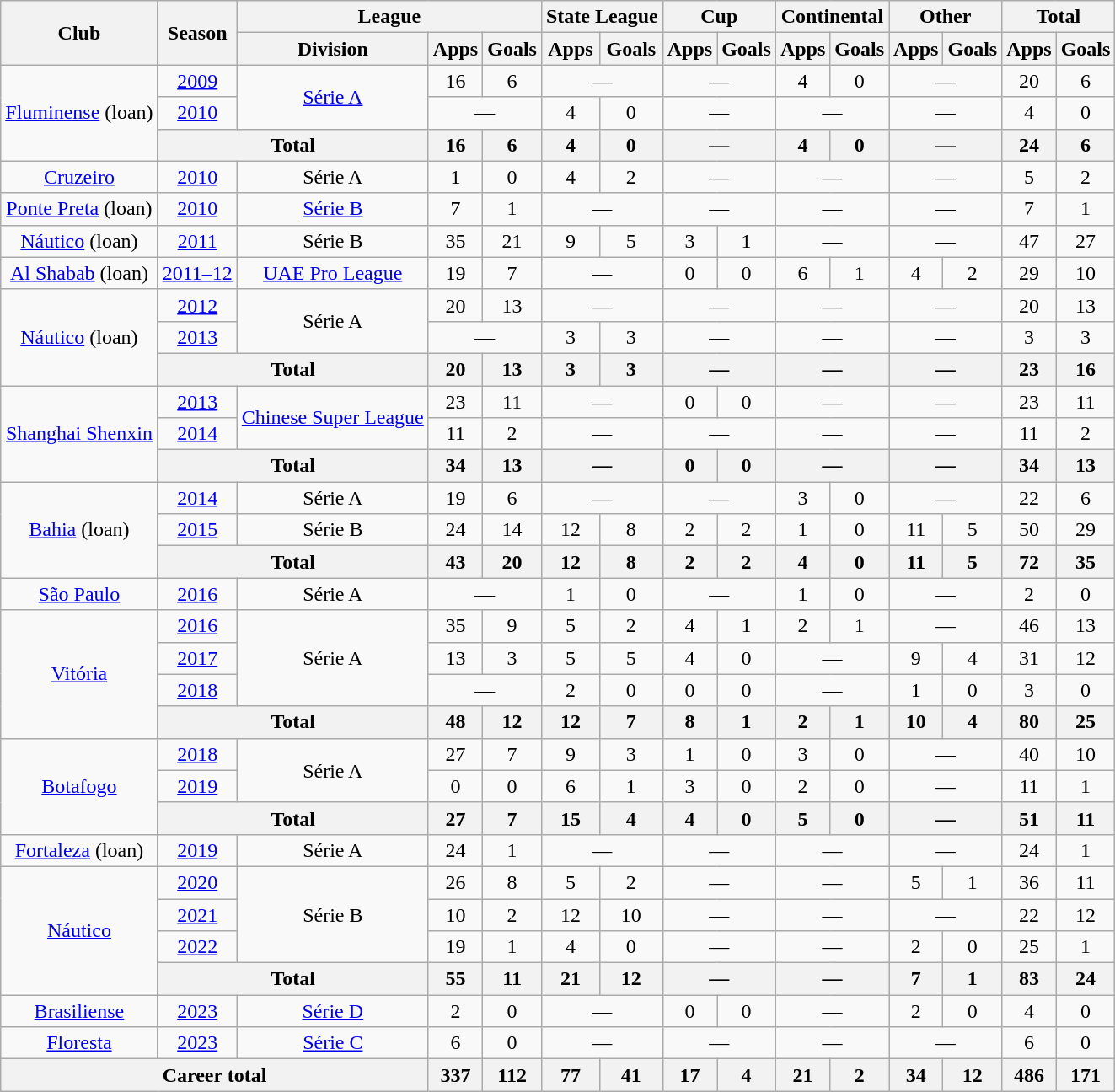<table class="wikitable" style="text-align: center">
<tr>
<th rowspan=2>Club</th>
<th rowspan=2>Season</th>
<th colspan=3>League</th>
<th colspan=2>State League</th>
<th colspan=2>Cup</th>
<th colspan=2>Continental</th>
<th colspan=2>Other</th>
<th colspan=2>Total</th>
</tr>
<tr>
<th>Division</th>
<th>Apps</th>
<th>Goals</th>
<th>Apps</th>
<th>Goals</th>
<th>Apps</th>
<th>Goals</th>
<th>Apps</th>
<th>Goals</th>
<th>Apps</th>
<th>Goals</th>
<th>Apps</th>
<th>Goals</th>
</tr>
<tr>
<td rowspan="3"><a href='#'>Fluminense</a> (loan)</td>
<td><a href='#'>2009</a></td>
<td rowspan="2"><a href='#'>Série A</a></td>
<td>16</td>
<td>6</td>
<td colspan="2">—</td>
<td colspan="2">—</td>
<td>4</td>
<td>0</td>
<td colspan="2">—</td>
<td>20</td>
<td>6</td>
</tr>
<tr>
<td><a href='#'>2010</a></td>
<td colspan="2">—</td>
<td>4</td>
<td>0</td>
<td colspan="2">—</td>
<td colspan="2">—</td>
<td colspan="2">—</td>
<td>4</td>
<td>0</td>
</tr>
<tr>
<th colspan="2">Total</th>
<th>16</th>
<th>6</th>
<th>4</th>
<th>0</th>
<th colspan="2">—</th>
<th>4</th>
<th>0</th>
<th colspan="2">—</th>
<th>24</th>
<th>6</th>
</tr>
<tr>
<td><a href='#'>Cruzeiro</a></td>
<td><a href='#'>2010</a></td>
<td>Série A</td>
<td>1</td>
<td>0</td>
<td>4</td>
<td>2</td>
<td colspan="2">—</td>
<td colspan="2">—</td>
<td colspan="2">—</td>
<td>5</td>
<td>2</td>
</tr>
<tr>
<td><a href='#'>Ponte Preta</a> (loan)</td>
<td><a href='#'>2010</a></td>
<td><a href='#'>Série B</a></td>
<td>7</td>
<td>1</td>
<td colspan="2">—</td>
<td colspan="2">—</td>
<td colspan="2">—</td>
<td colspan="2">—</td>
<td>7</td>
<td>1</td>
</tr>
<tr>
<td><a href='#'>Náutico</a> (loan)</td>
<td><a href='#'>2011</a></td>
<td>Série B</td>
<td>35</td>
<td>21</td>
<td>9</td>
<td>5</td>
<td>3</td>
<td>1</td>
<td colspan="2">—</td>
<td colspan="2">—</td>
<td>47</td>
<td>27</td>
</tr>
<tr>
<td><a href='#'>Al Shabab</a> (loan)</td>
<td><a href='#'>2011–12</a></td>
<td><a href='#'>UAE Pro League</a></td>
<td>19</td>
<td>7</td>
<td colspan="2">—</td>
<td>0</td>
<td>0</td>
<td>6</td>
<td>1</td>
<td>4</td>
<td>2</td>
<td>29</td>
<td>10</td>
</tr>
<tr>
<td rowspan="3"><a href='#'>Náutico</a> (loan)</td>
<td><a href='#'>2012</a></td>
<td rowspan="2">Série A</td>
<td>20</td>
<td>13</td>
<td colspan="2">—</td>
<td colspan="2">—</td>
<td colspan="2">—</td>
<td colspan="2">—</td>
<td>20</td>
<td>13</td>
</tr>
<tr>
<td><a href='#'>2013</a></td>
<td colspan="2">—</td>
<td>3</td>
<td>3</td>
<td colspan="2">—</td>
<td colspan="2">—</td>
<td colspan="2">—</td>
<td>3</td>
<td>3</td>
</tr>
<tr>
<th colspan="2">Total</th>
<th>20</th>
<th>13</th>
<th>3</th>
<th>3</th>
<th colspan="2">—</th>
<th colspan="2">—</th>
<th colspan="2">—</th>
<th>23</th>
<th>16</th>
</tr>
<tr>
<td rowspan="3"><a href='#'>Shanghai Shenxin</a></td>
<td><a href='#'>2013</a></td>
<td rowspan="2"><a href='#'>Chinese Super League</a></td>
<td>23</td>
<td>11</td>
<td colspan="2">—</td>
<td>0</td>
<td>0</td>
<td colspan="2">—</td>
<td colspan="2">—</td>
<td>23</td>
<td>11</td>
</tr>
<tr>
<td><a href='#'>2014</a></td>
<td>11</td>
<td>2</td>
<td colspan="2">—</td>
<td colspan="2">—</td>
<td colspan="2">—</td>
<td colspan="2">—</td>
<td>11</td>
<td>2</td>
</tr>
<tr>
<th colspan="2">Total</th>
<th>34</th>
<th>13</th>
<th colspan="2">—</th>
<th>0</th>
<th>0</th>
<th colspan="2">—</th>
<th colspan="2">—</th>
<th>34</th>
<th>13</th>
</tr>
<tr>
<td rowspan="3"><a href='#'>Bahia</a> (loan)</td>
<td><a href='#'>2014</a></td>
<td>Série A</td>
<td>19</td>
<td>6</td>
<td colspan="2">—</td>
<td colspan="2">—</td>
<td>3</td>
<td>0</td>
<td colspan="2">—</td>
<td>22</td>
<td>6</td>
</tr>
<tr>
<td><a href='#'>2015</a></td>
<td>Série B</td>
<td>24</td>
<td>14</td>
<td>12</td>
<td>8</td>
<td>2</td>
<td>2</td>
<td>1</td>
<td>0</td>
<td>11</td>
<td>5</td>
<td>50</td>
<td>29</td>
</tr>
<tr>
<th colspan="2">Total</th>
<th>43</th>
<th>20</th>
<th>12</th>
<th>8</th>
<th>2</th>
<th>2</th>
<th>4</th>
<th>0</th>
<th>11</th>
<th>5</th>
<th>72</th>
<th>35</th>
</tr>
<tr>
<td><a href='#'>São Paulo</a></td>
<td><a href='#'>2016</a></td>
<td>Série A</td>
<td colspan="2">—</td>
<td>1</td>
<td>0</td>
<td colspan="2">—</td>
<td>1</td>
<td>0</td>
<td colspan="2">—</td>
<td>2</td>
<td>0</td>
</tr>
<tr>
<td rowspan="4"><a href='#'>Vitória</a></td>
<td><a href='#'>2016</a></td>
<td rowspan="3">Série A</td>
<td>35</td>
<td>9</td>
<td>5</td>
<td>2</td>
<td>4</td>
<td>1</td>
<td>2</td>
<td>1</td>
<td colspan="2">—</td>
<td>46</td>
<td>13</td>
</tr>
<tr>
<td><a href='#'>2017</a></td>
<td>13</td>
<td>3</td>
<td>5</td>
<td>5</td>
<td>4</td>
<td>0</td>
<td colspan="2">—</td>
<td>9</td>
<td>4</td>
<td>31</td>
<td>12</td>
</tr>
<tr>
<td><a href='#'>2018</a></td>
<td colspan="2">—</td>
<td>2</td>
<td>0</td>
<td>0</td>
<td>0</td>
<td colspan="2">—</td>
<td>1</td>
<td>0</td>
<td>3</td>
<td>0</td>
</tr>
<tr>
<th colspan="2">Total</th>
<th>48</th>
<th>12</th>
<th>12</th>
<th>7</th>
<th>8</th>
<th>1</th>
<th>2</th>
<th>1</th>
<th>10</th>
<th>4</th>
<th>80</th>
<th>25</th>
</tr>
<tr>
<td rowspan="3"><a href='#'>Botafogo</a></td>
<td><a href='#'>2018</a></td>
<td rowspan="2">Série A</td>
<td>27</td>
<td>7</td>
<td>9</td>
<td>3</td>
<td>1</td>
<td>0</td>
<td>3</td>
<td>0</td>
<td colspan="2">—</td>
<td>40</td>
<td>10</td>
</tr>
<tr>
<td><a href='#'>2019</a></td>
<td>0</td>
<td>0</td>
<td>6</td>
<td>1</td>
<td>3</td>
<td>0</td>
<td>2</td>
<td>0</td>
<td colspan="2">—</td>
<td>11</td>
<td>1</td>
</tr>
<tr>
<th colspan="2">Total</th>
<th>27</th>
<th>7</th>
<th>15</th>
<th>4</th>
<th>4</th>
<th>0</th>
<th>5</th>
<th>0</th>
<th colspan="2">—</th>
<th>51</th>
<th>11</th>
</tr>
<tr>
<td><a href='#'>Fortaleza</a> (loan)</td>
<td><a href='#'>2019</a></td>
<td>Série A</td>
<td>24</td>
<td>1</td>
<td colspan="2">—</td>
<td colspan="2">—</td>
<td colspan="2">—</td>
<td colspan="2">—</td>
<td>24</td>
<td>1</td>
</tr>
<tr>
<td rowspan="4"><a href='#'>Náutico</a></td>
<td><a href='#'>2020</a></td>
<td rowspan="3">Série B</td>
<td>26</td>
<td>8</td>
<td>5</td>
<td>2</td>
<td colspan="2">—</td>
<td colspan="2">—</td>
<td>5</td>
<td>1</td>
<td>36</td>
<td>11</td>
</tr>
<tr>
<td><a href='#'>2021</a></td>
<td>10</td>
<td>2</td>
<td>12</td>
<td>10</td>
<td colspan="2">—</td>
<td colspan="2">—</td>
<td colspan="2">—</td>
<td>22</td>
<td>12</td>
</tr>
<tr>
<td><a href='#'>2022</a></td>
<td>19</td>
<td>1</td>
<td>4</td>
<td>0</td>
<td colspan="2">—</td>
<td colspan="2">—</td>
<td>2</td>
<td>0</td>
<td>25</td>
<td>1</td>
</tr>
<tr>
<th colspan="2">Total</th>
<th>55</th>
<th>11</th>
<th>21</th>
<th>12</th>
<th colspan="2">—</th>
<th colspan="2">—</th>
<th>7</th>
<th>1</th>
<th>83</th>
<th>24</th>
</tr>
<tr>
<td><a href='#'>Brasiliense</a></td>
<td><a href='#'>2023</a></td>
<td><a href='#'>Série D</a></td>
<td>2</td>
<td>0</td>
<td colspan="2">—</td>
<td>0</td>
<td>0</td>
<td colspan="2">—</td>
<td>2</td>
<td>0</td>
<td>4</td>
<td>0</td>
</tr>
<tr>
<td><a href='#'>Floresta</a></td>
<td><a href='#'>2023</a></td>
<td><a href='#'>Série C</a></td>
<td>6</td>
<td>0</td>
<td colspan="2">—</td>
<td colspan="2">—</td>
<td colspan="2">—</td>
<td colspan="2">—</td>
<td>6</td>
<td>0</td>
</tr>
<tr>
<th colspan="3">Career total</th>
<th>337</th>
<th>112</th>
<th>77</th>
<th>41</th>
<th>17</th>
<th>4</th>
<th>21</th>
<th>2</th>
<th>34</th>
<th>12</th>
<th>486</th>
<th>171</th>
</tr>
</table>
